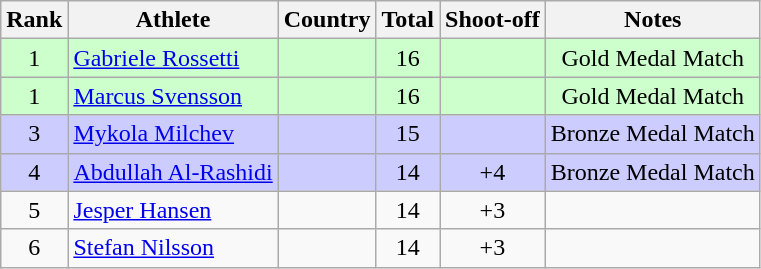<table class="wikitable sortable" style="text-align:center">
<tr>
<th>Rank</th>
<th>Athlete</th>
<th>Country</th>
<th class="unsortable" style="width: 28px">Total</th>
<th>Shoot-off</th>
<th class="unsortable">Notes</th>
</tr>
<tr bgcolor=#ccffcc>
<td>1</td>
<td align="left"><a href='#'>Gabriele Rossetti</a></td>
<td align="left"></td>
<td>16</td>
<td></td>
<td>Gold Medal Match</td>
</tr>
<tr bgcolor=#ccffcc>
<td>1</td>
<td align="left"><a href='#'>Marcus Svensson</a></td>
<td align="left"></td>
<td>16</td>
<td></td>
<td>Gold Medal Match</td>
</tr>
<tr bgcolor=#ccccff>
<td>3</td>
<td align="left"><a href='#'>Mykola Milchev</a></td>
<td align="left"></td>
<td>15</td>
<td></td>
<td>Bronze Medal Match</td>
</tr>
<tr bgcolor=#ccccff>
<td>4</td>
<td align="left"><a href='#'>Abdullah Al-Rashidi</a></td>
<td align="left"></td>
<td>14</td>
<td>+4</td>
<td>Bronze Medal Match</td>
</tr>
<tr>
<td>5</td>
<td align="left"><a href='#'>Jesper Hansen</a></td>
<td align="left"></td>
<td>14</td>
<td>+3</td>
<td></td>
</tr>
<tr>
<td>6</td>
<td align="left"><a href='#'>Stefan Nilsson</a></td>
<td align="left"></td>
<td>14</td>
<td>+3</td>
<td></td>
</tr>
</table>
